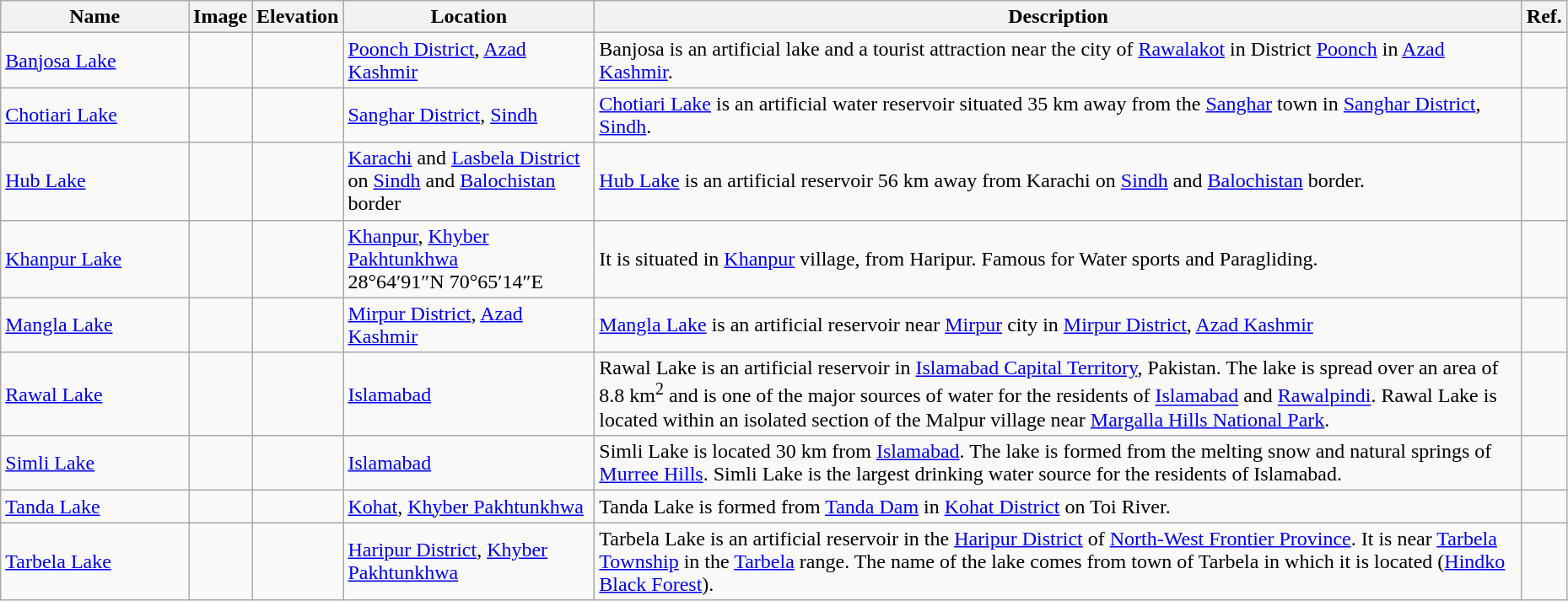<table class="wikitable sortable" style="width:98%">
<tr>
<th class="sortable" ! width="12%">Name</th>
<th class="unsortable">Image</th>
<th class="sortable">Elevation</th>
<th class="sortable">Location</th>
<th class="unsortable">Description</th>
<th class="unsortable">Ref.</th>
</tr>
<tr ->
<td><a href='#'>Banjosa Lake</a></td>
<td></td>
<td></td>
<td><a href='#'>Poonch District</a>, <a href='#'>Azad Kashmir</a><br></td>
<td>Banjosa is an artificial lake and a tourist attraction near the city of <a href='#'>Rawalakot</a> in District <a href='#'>Poonch</a> in <a href='#'>Azad Kashmir</a>.</td>
<td></td>
</tr>
<tr ->
<td><a href='#'>Chotiari Lake</a></td>
<td></td>
<td></td>
<td><a href='#'>Sanghar District</a>, <a href='#'>Sindh</a><br></td>
<td><a href='#'>Chotiari Lake</a> is an artificial water reservoir situated 35 km away from the <a href='#'>Sanghar</a>  town in <a href='#'>Sanghar District</a>, <a href='#'>Sindh</a>.</td>
<td></td>
</tr>
<tr ->
<td><a href='#'>Hub Lake</a></td>
<td></td>
<td></td>
<td><a href='#'>Karachi</a> and <a href='#'>Lasbela District</a> on <a href='#'>Sindh</a> and <a href='#'>Balochistan</a> border<br></td>
<td><a href='#'>Hub Lake</a> is an artificial reservoir 56 km away from Karachi on <a href='#'>Sindh</a> and <a href='#'>Balochistan</a> border.</td>
<td></td>
</tr>
<tr ->
<td><a href='#'>Khanpur Lake</a></td>
<td></td>
<td></td>
<td><a href='#'>Khanpur</a>, <a href='#'>Khyber Pakhtunkhwa</a><br>28°64′91″N 70°65′14″E</td>
<td>It is situated in <a href='#'>Khanpur</a> village,  from Haripur. Famous for Water sports and Paragliding.</td>
<td></td>
</tr>
<tr ->
<td><a href='#'>Mangla Lake</a></td>
<td></td>
<td></td>
<td><a href='#'>Mirpur District</a>, <a href='#'>Azad Kashmir</a><br></td>
<td><a href='#'>Mangla Lake</a> is an artificial reservoir near <a href='#'>Mirpur</a> city in <a href='#'>Mirpur District</a>, <a href='#'>Azad Kashmir</a></td>
<td></td>
</tr>
<tr ->
<td><a href='#'>Rawal Lake</a></td>
<td></td>
<td></td>
<td><a href='#'>Islamabad</a><br></td>
<td>Rawal Lake is an artificial reservoir in <a href='#'>Islamabad Capital Territory</a>, Pakistan. The lake is spread over an area of 8.8 km<sup>2</sup> and is one of the major sources of water for the residents of <a href='#'>Islamabad</a> and <a href='#'>Rawalpindi</a>. Rawal Lake is located within an isolated section of the Malpur village near <a href='#'>Margalla Hills National Park</a>.</td>
<td></td>
</tr>
<tr ->
<td><a href='#'>Simli Lake</a></td>
<td></td>
<td></td>
<td><a href='#'>Islamabad</a><br></td>
<td>Simli Lake is located 30 km from <a href='#'>Islamabad</a>. The lake is formed from the melting snow and natural springs of <a href='#'>Murree Hills</a>. Simli Lake is the largest drinking water source for the residents of Islamabad.</td>
<td></td>
</tr>
<tr ->
<td><a href='#'>Tanda Lake</a></td>
<td></td>
<td></td>
<td><a href='#'>Kohat</a>, <a href='#'>Khyber Pakhtunkhwa</a><br></td>
<td>Tanda Lake is formed from <a href='#'>Tanda Dam</a> in <a href='#'>Kohat District</a> on Toi River.</td>
<td></td>
</tr>
<tr ->
<td><a href='#'>Tarbela Lake</a></td>
<td></td>
<td></td>
<td><a href='#'>Haripur District</a>, <a href='#'>Khyber Pakhtunkhwa</a><br></td>
<td>Tarbela Lake is an artificial reservoir in the <a href='#'>Haripur District</a> of <a href='#'>North-West Frontier Province</a>. It is near <a href='#'>Tarbela Township</a> in the <a href='#'>Tarbela</a> range. The name of the lake comes from town of Tarbela in which it is located (<a href='#'>Hindko</a> <a href='#'>Black Forest</a>).</td>
<td></td>
</tr>
</table>
